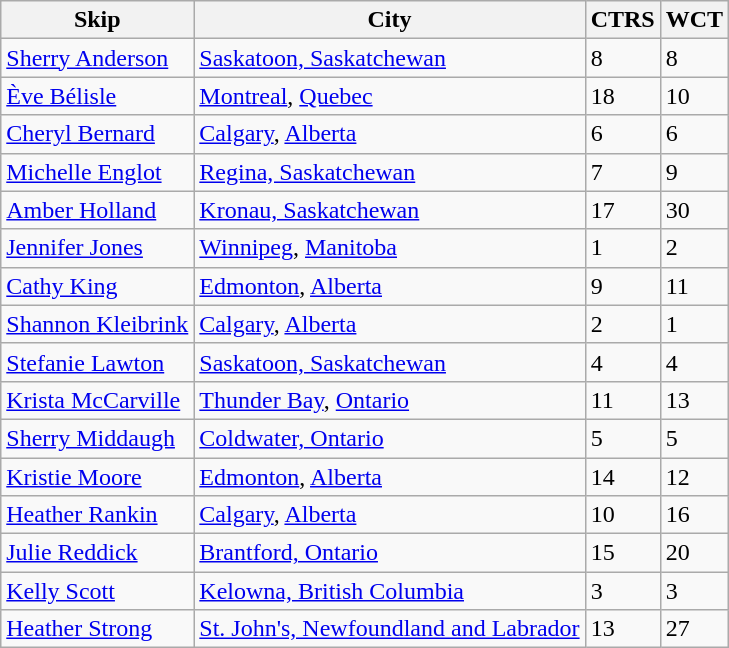<table class="wikitable">
<tr>
<th>Skip</th>
<th>City</th>
<th>CTRS</th>
<th>WCT</th>
</tr>
<tr>
<td> <a href='#'>Sherry Anderson</a></td>
<td><a href='#'>Saskatoon, Saskatchewan</a></td>
<td>8</td>
<td>8</td>
</tr>
<tr>
<td> <a href='#'>Ève Bélisle</a></td>
<td><a href='#'>Montreal</a>, <a href='#'>Quebec</a></td>
<td>18</td>
<td>10</td>
</tr>
<tr>
<td> <a href='#'>Cheryl Bernard</a></td>
<td><a href='#'>Calgary</a>, <a href='#'>Alberta</a></td>
<td>6</td>
<td>6</td>
</tr>
<tr>
<td> <a href='#'>Michelle Englot</a></td>
<td><a href='#'>Regina, Saskatchewan</a></td>
<td>7</td>
<td>9</td>
</tr>
<tr>
<td> <a href='#'>Amber Holland</a></td>
<td><a href='#'>Kronau, Saskatchewan</a></td>
<td>17</td>
<td>30</td>
</tr>
<tr>
<td> <a href='#'>Jennifer Jones</a></td>
<td><a href='#'>Winnipeg</a>, <a href='#'>Manitoba</a></td>
<td>1</td>
<td>2</td>
</tr>
<tr>
<td> <a href='#'>Cathy King</a></td>
<td><a href='#'>Edmonton</a>, <a href='#'>Alberta</a></td>
<td>9</td>
<td>11</td>
</tr>
<tr>
<td> <a href='#'>Shannon Kleibrink</a></td>
<td><a href='#'>Calgary</a>, <a href='#'>Alberta</a></td>
<td>2</td>
<td>1</td>
</tr>
<tr>
<td> <a href='#'>Stefanie Lawton</a></td>
<td><a href='#'>Saskatoon, Saskatchewan</a></td>
<td>4</td>
<td>4</td>
</tr>
<tr>
<td> <a href='#'>Krista McCarville</a></td>
<td><a href='#'>Thunder Bay</a>, <a href='#'>Ontario</a></td>
<td>11</td>
<td>13</td>
</tr>
<tr>
<td> <a href='#'>Sherry Middaugh</a></td>
<td><a href='#'>Coldwater, Ontario</a></td>
<td>5</td>
<td>5</td>
</tr>
<tr>
<td> <a href='#'>Kristie Moore</a></td>
<td><a href='#'>Edmonton</a>, <a href='#'>Alberta</a></td>
<td>14</td>
<td>12</td>
</tr>
<tr>
<td> <a href='#'>Heather Rankin</a></td>
<td><a href='#'>Calgary</a>, <a href='#'>Alberta</a></td>
<td>10</td>
<td>16</td>
</tr>
<tr>
<td> <a href='#'>Julie Reddick</a></td>
<td><a href='#'>Brantford, Ontario</a></td>
<td>15</td>
<td>20</td>
</tr>
<tr>
<td> <a href='#'>Kelly Scott</a></td>
<td><a href='#'>Kelowna, British Columbia</a></td>
<td>3</td>
<td>3</td>
</tr>
<tr>
<td> <a href='#'>Heather Strong</a></td>
<td><a href='#'>St. John's, Newfoundland and Labrador</a></td>
<td>13</td>
<td>27</td>
</tr>
</table>
